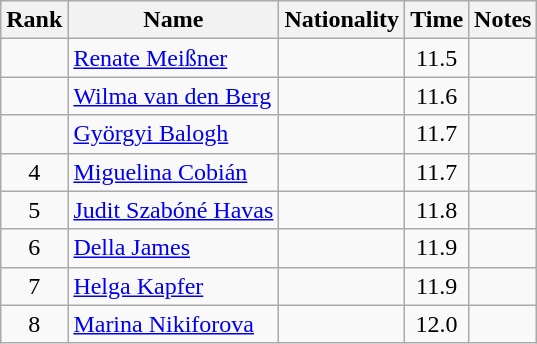<table class="wikitable sortable" style="text-align:center">
<tr>
<th>Rank</th>
<th>Name</th>
<th>Nationality</th>
<th>Time</th>
<th>Notes</th>
</tr>
<tr>
<td></td>
<td align=left><a href='#'>Renate Meißner</a></td>
<td align=left></td>
<td>11.5</td>
<td></td>
</tr>
<tr>
<td></td>
<td align=left><a href='#'>Wilma van den Berg</a></td>
<td align=left></td>
<td>11.6</td>
<td></td>
</tr>
<tr>
<td></td>
<td align=left><a href='#'>Györgyi Balogh</a></td>
<td align=left></td>
<td>11.7</td>
<td></td>
</tr>
<tr>
<td>4</td>
<td align=left><a href='#'>Miguelina Cobián</a></td>
<td align=left></td>
<td>11.7</td>
<td></td>
</tr>
<tr>
<td>5</td>
<td align=left><a href='#'>Judit Szabóné Havas</a></td>
<td align=left></td>
<td>11.8</td>
<td></td>
</tr>
<tr>
<td>6</td>
<td align=left><a href='#'>Della James</a></td>
<td align=left></td>
<td>11.9</td>
<td></td>
</tr>
<tr>
<td>7</td>
<td align=left><a href='#'>Helga Kapfer</a></td>
<td align=left></td>
<td>11.9</td>
<td></td>
</tr>
<tr>
<td>8</td>
<td align=left><a href='#'>Marina Nikiforova</a></td>
<td align=left></td>
<td>12.0</td>
<td></td>
</tr>
</table>
